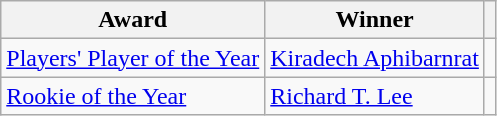<table class="wikitable">
<tr>
<th>Award</th>
<th>Winner</th>
<th></th>
</tr>
<tr>
<td><a href='#'>Players' Player of the Year</a></td>
<td> <a href='#'>Kiradech Aphibarnrat</a></td>
<td></td>
</tr>
<tr>
<td><a href='#'>Rookie of the Year</a></td>
<td> <a href='#'>Richard T. Lee</a></td>
<td></td>
</tr>
</table>
